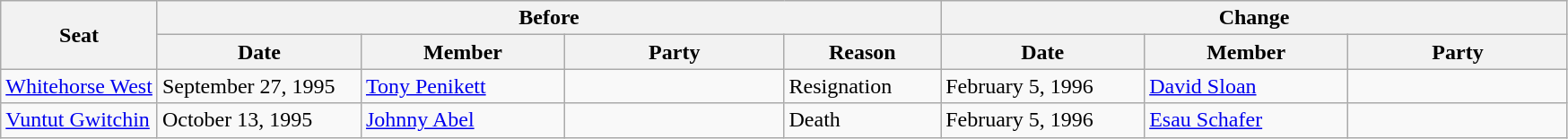<table class="wikitable" style="border: none;">
<tr>
<th rowspan="2" width="10%">Seat</th>
<th colspan="4" width="50%">Before</th>
<th colspan="3" width="40%">Change</th>
</tr>
<tr>
<th width="13%">Date</th>
<th width="13%">Member</th>
<th width="14%">Party</th>
<th width="10%">Reason</th>
<th width="13%">Date</th>
<th width="13%">Member</th>
<th width="14%">Party</th>
</tr>
<tr>
<td><a href='#'>Whitehorse West</a></td>
<td>September 27, 1995</td>
<td><a href='#'>Tony Penikett</a></td>
<td></td>
<td>Resignation</td>
<td>February 5, 1996</td>
<td><a href='#'>David Sloan</a></td>
<td></td>
</tr>
<tr>
<td><a href='#'>Vuntut Gwitchin</a></td>
<td>October 13, 1995</td>
<td><a href='#'>Johnny Abel</a></td>
<td></td>
<td>Death</td>
<td>February 5, 1996</td>
<td><a href='#'>Esau Schafer</a></td>
<td></td>
</tr>
</table>
